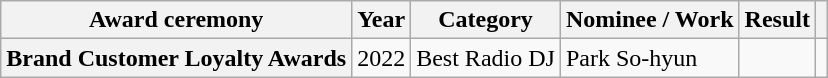<table class="wikitable plainrowheaders">
<tr>
<th scope="col">Award ceremony</th>
<th scope="col">Year</th>
<th scope="col">Category</th>
<th scope="col">Nominee / Work</th>
<th scope="col">Result</th>
<th scope="col" class="unsortable"></th>
</tr>
<tr>
<th scope="row">Brand Customer Loyalty Awards</th>
<td style="text-align:center">2022</td>
<td>Best Radio DJ</td>
<td>Park So-hyun</td>
<td></td>
<td style="text-align:center"></td>
</tr>
</table>
